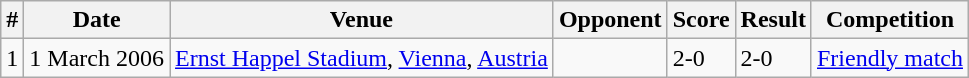<table class="wikitable">
<tr>
<th>#</th>
<th>Date</th>
<th>Venue</th>
<th>Opponent</th>
<th>Score</th>
<th>Result</th>
<th>Competition</th>
</tr>
<tr>
<td>1</td>
<td>1 March 2006</td>
<td><a href='#'>Ernst Happel Stadium</a>, <a href='#'>Vienna</a>, <a href='#'>Austria</a></td>
<td></td>
<td>2-0</td>
<td>2-0</td>
<td><a href='#'>Friendly match</a></td>
</tr>
</table>
